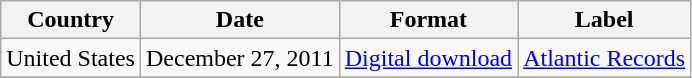<table class="wikitable">
<tr>
<th>Country</th>
<th>Date</th>
<th>Format</th>
<th>Label</th>
</tr>
<tr>
<td>United States</td>
<td rowspan="1">December 27, 2011</td>
<td rowspan="1"><a href='#'>Digital download</a></td>
<td rowspan="1"><a href='#'>Atlantic Records</a></td>
</tr>
<tr>
</tr>
</table>
